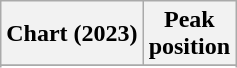<table class="wikitable sortable plainrowheaders" style="text-align:center;">
<tr>
<th scope="col">Chart (2023)</th>
<th scope="col">Peak<br>position</th>
</tr>
<tr>
</tr>
<tr>
</tr>
<tr>
</tr>
<tr>
</tr>
</table>
